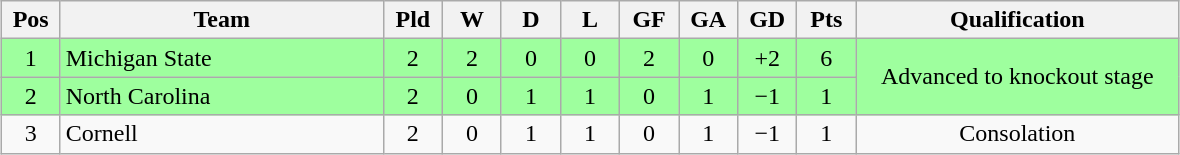<table class="wikitable" style="text-align:center; margin: 1em auto">
<tr>
<th style="width:2em">Pos</th>
<th style="width:13em">Team</th>
<th style="width:2em">Pld</th>
<th style="width:2em">W</th>
<th style="width:2em">D</th>
<th style="width:2em">L</th>
<th style="width:2em">GF</th>
<th style="width:2em">GA</th>
<th style="width:2em">GD</th>
<th style="width:2em">Pts</th>
<th style="width:13em">Qualification</th>
</tr>
<tr bgcolor="#9eff9e">
<td>1</td>
<td style="text-align:left">Michigan State</td>
<td>2</td>
<td>2</td>
<td>0</td>
<td>0</td>
<td>2</td>
<td>0</td>
<td>+2</td>
<td>6</td>
<td rowspan="2">Advanced to knockout stage</td>
</tr>
<tr bgcolor="#9eff9e">
<td>2</td>
<td style="text-align:left">North Carolina</td>
<td>2</td>
<td>0</td>
<td>1</td>
<td>1</td>
<td>0</td>
<td>1</td>
<td>−1</td>
<td>1</td>
</tr>
<tr>
<td>3</td>
<td style="text-align:left">Cornell</td>
<td>2</td>
<td>0</td>
<td>1</td>
<td>1</td>
<td>0</td>
<td>1</td>
<td>−1</td>
<td>1</td>
<td>Consolation</td>
</tr>
</table>
